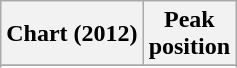<table class="wikitable sortable plainrowheaders" style="text-align:center;">
<tr>
<th>Chart (2012)</th>
<th>Peak<br>position</th>
</tr>
<tr>
</tr>
<tr>
</tr>
<tr>
</tr>
<tr>
</tr>
<tr>
</tr>
<tr>
</tr>
<tr>
</tr>
</table>
